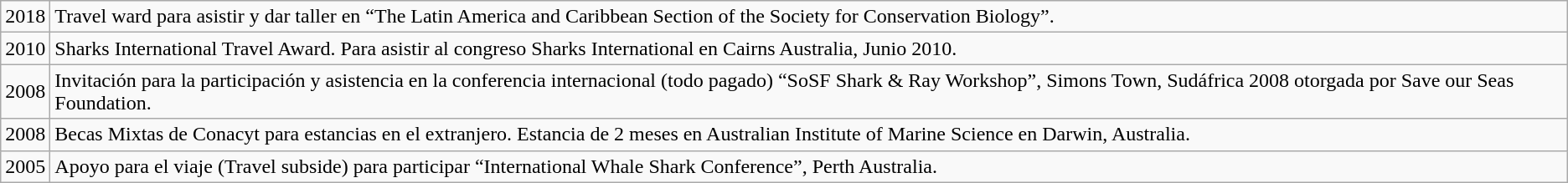<table class="wikitable">
<tr>
<td>2018</td>
<td>Travel  ward para asistir y dar taller en “The Latin America and Caribbean Section of the Society for Conservation Biology”.</td>
</tr>
<tr>
<td>2010</td>
<td>Sharks International Travel Award. Para asistir al  congreso Sharks International en Cairns Australia, Junio 2010.</td>
</tr>
<tr>
<td>2008</td>
<td>Invitación para la participación y asistencia en la  conferencia  internacional (todo  pagado) “SoSF Shark & Ray Workshop”, Simons Town, Sudáfrica 2008 otorgada  por Save our Seas Foundation.</td>
</tr>
<tr>
<td>2008</td>
<td>Becas Mixtas de  Conacyt para estancias en el extranjero. Estancia de 2 meses en  Australian Institute of Marine Science en  Darwin, Australia.</td>
</tr>
<tr>
<td>2005</td>
<td>Apoyo  para el viaje (Travel subside) para participar “International Whale Shark  Conference”, Perth Australia.</td>
</tr>
</table>
